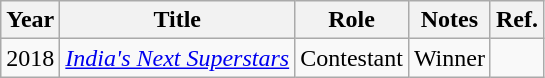<table class="wikitable sortable">
<tr>
<th>Year</th>
<th>Title</th>
<th>Role</th>
<th class="unsortable">Notes</th>
<th class="unsortable">Ref.</th>
</tr>
<tr>
<td>2018</td>
<td><em><a href='#'>India's Next Superstars</a></em></td>
<td>Contestant</td>
<td>Winner</td>
<td></td>
</tr>
</table>
